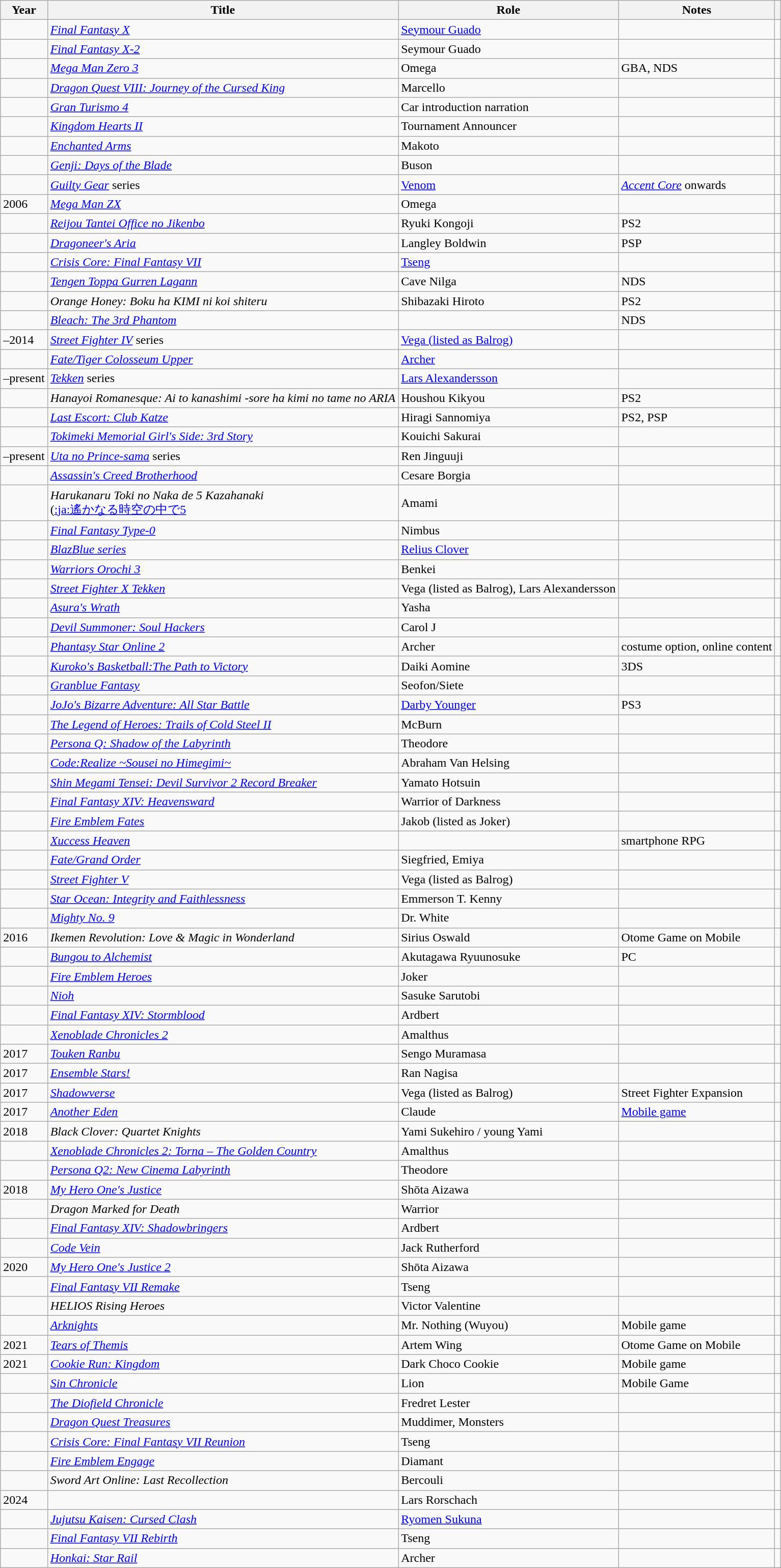<table class="wikitable sortable plainrowheaders">
<tr>
<th>Year</th>
<th>Title</th>
<th>Role</th>
<th class="unsortable">Notes</th>
<th class="unsortable"><br></th>
</tr>
<tr>
<td></td>
<td><em><a href='#'>Final Fantasy X</a></em></td>
<td><a href='#'>Seymour Guado</a> </td>
<td></td>
<td></td>
</tr>
<tr>
<td></td>
<td><em><a href='#'>Final Fantasy X-2</a></em></td>
<td>Seymour Guado</td>
<td></td>
<td></td>
</tr>
<tr>
<td></td>
<td><em><a href='#'>Mega Man Zero 3</a></em></td>
<td>Omega</td>
<td>GBA, NDS</td>
<td></td>
</tr>
<tr>
<td></td>
<td><em><a href='#'>Dragon Quest VIII: Journey of the Cursed King</a></em></td>
<td>Marcello</td>
<td></td>
<td></td>
</tr>
<tr>
<td></td>
<td><em><a href='#'>Gran Turismo 4</a></em></td>
<td>Car introduction narration</td>
<td></td>
<td></td>
</tr>
<tr>
<td></td>
<td><em><a href='#'>Kingdom Hearts II</a></em></td>
<td>Tournament Announcer</td>
<td></td>
<td></td>
</tr>
<tr>
<td></td>
<td><em><a href='#'>Enchanted Arms</a></em></td>
<td>Makoto</td>
<td></td>
<td></td>
</tr>
<tr>
<td></td>
<td><em><a href='#'>Genji: Days of the Blade</a></em></td>
<td>Buson</td>
<td></td>
<td></td>
</tr>
<tr>
<td></td>
<td><em><a href='#'>Guilty Gear</a></em> series</td>
<td><a href='#'>Venom</a></td>
<td><em><a href='#'>Accent Core</a></em> onwards</td>
<td></td>
</tr>
<tr>
<td>2006</td>
<td><em><a href='#'>Mega Man ZX</a></em></td>
<td>Omega</td>
<td></td>
<td></td>
</tr>
<tr>
<td></td>
<td><em><a href='#'>Reijou Tantei Office no Jikenbo</a></em></td>
<td>Ryuki Kongoji</td>
<td>PS2</td>
<td></td>
</tr>
<tr>
<td></td>
<td><em><a href='#'>Dragoneer's Aria</a></em></td>
<td>Langley Boldwin</td>
<td>PSP</td>
<td></td>
</tr>
<tr>
<td></td>
<td><em><a href='#'>Crisis Core: Final Fantasy VII</a></em></td>
<td><a href='#'>Tseng</a></td>
<td></td>
<td></td>
</tr>
<tr>
<td></td>
<td><em><a href='#'>Tengen Toppa Gurren Lagann</a></em></td>
<td>Cave Nilga</td>
<td>NDS</td>
</tr>
<tr>
<td></td>
<td><em>Orange Honey: Boku ha KIMI ni koi shiteru</em></td>
<td>Shibazaki Hiroto</td>
<td>PS2</td>
<td></td>
</tr>
<tr>
<td></td>
<td><em><a href='#'>Bleach: The 3rd Phantom</a></em></td>
<td></td>
<td>NDS</td>
<td></td>
</tr>
<tr>
<td>–2014</td>
<td><em><a href='#'>Street Fighter IV</a></em> series</td>
<td><a href='#'>Vega (listed as Balrog)</a></td>
<td></td>
<td></td>
</tr>
<tr>
<td></td>
<td><em><a href='#'>Fate/Tiger Colosseum Upper</a></em></td>
<td><a href='#'>Archer</a></td>
<td></td>
<td></td>
</tr>
<tr>
<td>–present</td>
<td><em><a href='#'>Tekken</a></em> series</td>
<td><a href='#'>Lars Alexandersson</a></td>
<td></td>
<td></td>
</tr>
<tr>
<td></td>
<td><em>Hanayoi Romanesque: Ai to kanashimi -sore ha kimi no tame no ARIA</em></td>
<td>Houshou Kikyou</td>
<td>PS2</td>
<td></td>
</tr>
<tr>
<td></td>
<td><em><a href='#'>Last Escort: Club Katze</a></em></td>
<td>Hiragi Sannomiya</td>
<td>PS2, PSP</td>
<td></td>
</tr>
<tr>
<td></td>
<td><em><a href='#'>Tokimeki Memorial Girl's Side: 3rd Story</a></em></td>
<td>Kouichi Sakurai</td>
<td></td>
<td></td>
</tr>
<tr>
<td>–present</td>
<td><em><a href='#'>Uta no Prince-sama</a></em> series</td>
<td>Ren Jinguuji</td>
<td></td>
<td></td>
</tr>
<tr>
<td></td>
<td><em><a href='#'>Assassin's Creed Brotherhood</a></em></td>
<td>Cesare Borgia</td>
<td></td>
<td></td>
</tr>
<tr>
<td></td>
<td><em>Harukanaru Toki no Naka de 5 Kazahanaki</em><br>(<a href='#'>:ja:遙かなる時空の中で5</a></td>
<td>Amami</td>
<td></td>
<td></td>
</tr>
<tr>
<td></td>
<td><em><a href='#'>Final Fantasy Type-0</a></em></td>
<td>Nimbus</td>
<td></td>
<td></td>
</tr>
<tr>
<td></td>
<td><em><a href='#'>BlazBlue series</a></em></td>
<td><a href='#'>Relius Clover</a></td>
<td></td>
<td></td>
</tr>
<tr>
<td></td>
<td><em><a href='#'>Warriors Orochi 3</a></em></td>
<td>Benkei</td>
<td></td>
<td></td>
</tr>
<tr>
<td></td>
<td><em><a href='#'>Street Fighter X Tekken</a></em></td>
<td>Vega (listed as Balrog), Lars Alexandersson</td>
<td></td>
<td></td>
</tr>
<tr>
<td></td>
<td><em><a href='#'>Asura's Wrath</a></em></td>
<td>Yasha</td>
<td></td>
<td></td>
</tr>
<tr>
<td></td>
<td><em><a href='#'>Devil Summoner: Soul Hackers</a></em></td>
<td>Carol J</td>
<td></td>
<td><br></td>
</tr>
<tr>
<td></td>
<td><em><a href='#'>Phantasy Star Online 2</a></em></td>
<td>Archer</td>
<td>costume option, online content</td>
<td></td>
</tr>
<tr>
<td></td>
<td><em><a href='#'>Kuroko's Basketball:The Path to Victory</a></em></td>
<td>Daiki Aomine</td>
<td>3DS</td>
<td></td>
</tr>
<tr>
<td></td>
<td><em><a href='#'>Granblue Fantasy</a></em></td>
<td>Seofon/Siete</td>
<td></td>
<td></td>
</tr>
<tr>
<td></td>
<td><em><a href='#'>JoJo's Bizarre Adventure: All Star Battle</a></em></td>
<td><a href='#'>Darby Younger</a></td>
<td>PS3</td>
<td></td>
</tr>
<tr>
<td></td>
<td><em><a href='#'>The Legend of Heroes: Trails of Cold Steel II</a></em></td>
<td>McBurn</td>
<td></td>
<td></td>
</tr>
<tr>
<td></td>
<td><em><a href='#'>Persona Q: Shadow of the Labyrinth</a></em></td>
<td>Theodore</td>
<td></td>
<td></td>
</tr>
<tr>
<td></td>
<td><em><a href='#'>Code:Realize ~Sousei no Himegimi~</a></em></td>
<td>Abraham Van Helsing</td>
<td></td>
<td></td>
</tr>
<tr>
<td></td>
<td><em><a href='#'>Shin Megami Tensei: Devil Survivor 2 Record Breaker</a></em></td>
<td>Yamato Hotsuin</td>
<td></td>
<td></td>
</tr>
<tr>
<td></td>
<td><em><a href='#'>Final Fantasy XIV: Heavensward</a></em></td>
<td>Warrior of Darkness</td>
<td></td>
<td></td>
</tr>
<tr>
<td></td>
<td><em><a href='#'>Fire Emblem Fates</a></em></td>
<td>Jakob (listed as Joker)</td>
<td></td>
<td></td>
</tr>
<tr>
<td></td>
<td><em><a href='#'>Xuccess Heaven</a></em></td>
<td></td>
<td>smartphone RPG</td>
<td></td>
</tr>
<tr>
<td></td>
<td><em><a href='#'>Fate/Grand Order</a></em></td>
<td>Siegfried, Emiya</td>
<td></td>
<td></td>
</tr>
<tr>
<td></td>
<td><em><a href='#'>Street Fighter V</a></em></td>
<td>Vega (listed as Balrog)</td>
<td></td>
<td></td>
</tr>
<tr>
<td></td>
<td><em><a href='#'>Star Ocean: Integrity and Faithlessness</a></em></td>
<td>Emmerson T. Kenny</td>
<td></td>
<td></td>
</tr>
<tr>
<td></td>
<td><em><a href='#'>Mighty No. 9</a></em></td>
<td>Dr. White</td>
<td></td>
<td></td>
</tr>
<tr>
<td>2016</td>
<td><em>Ikemen Revolution: Love & Magic in Wonderland</em></td>
<td>Sirius Oswald</td>
<td>Otome Game on Mobile</td>
<td></td>
</tr>
<tr>
<td></td>
<td><em><a href='#'>Bungou to Alchemist</a></em></td>
<td>Akutagawa Ryuunosuke</td>
<td>PC</td>
<td></td>
</tr>
<tr>
<td></td>
<td><em><a href='#'>Fire Emblem Heroes</a></em></td>
<td>Joker</td>
<td></td>
<td></td>
</tr>
<tr>
<td></td>
<td><em><a href='#'>Nioh</a></em></td>
<td>Sasuke Sarutobi</td>
<td></td>
<td></td>
</tr>
<tr>
<td></td>
<td><em><a href='#'>Final Fantasy XIV: Stormblood</a></em></td>
<td>Ardbert</td>
<td></td>
<td></td>
</tr>
<tr>
<td></td>
<td><em><a href='#'>Xenoblade Chronicles 2</a></em></td>
<td>Amalthus</td>
<td></td>
<td></td>
</tr>
<tr>
<td>2017</td>
<td><em><a href='#'>Touken Ranbu</a></em></td>
<td>Sengo Muramasa</td>
<td></td>
<td></td>
</tr>
<tr>
<td>2017</td>
<td><em><a href='#'>Ensemble Stars!</a></em></td>
<td>Ran Nagisa</td>
<td></td>
<td></td>
</tr>
<tr>
<td>2017</td>
<td><em><a href='#'>Shadowverse</a></em></td>
<td>Vega (listed as Balrog)</td>
<td>Street Fighter Expansion</td>
<td></td>
</tr>
<tr>
<td>2017</td>
<td><em><a href='#'>Another Eden</a></em></td>
<td>Claude</td>
<td><a href='#'>Mobile game</a></td>
<td></td>
</tr>
<tr>
<td>2018</td>
<td><em>Black Clover: Quartet Knights</em></td>
<td>Yami Sukehiro / young Yami</td>
<td></td>
<td></td>
</tr>
<tr>
<td></td>
<td><em><a href='#'>Xenoblade Chronicles 2: Torna – The Golden Country</a></em></td>
<td>Amalthus</td>
<td></td>
<td></td>
</tr>
<tr>
<td></td>
<td><em><a href='#'>Persona Q2: New Cinema Labyrinth</a></em></td>
<td>Theodore</td>
<td></td>
<td></td>
</tr>
<tr>
<td>2018</td>
<td><em><a href='#'>My Hero One's Justice</a></em></td>
<td>Shōta Aizawa</td>
<td></td>
<td></td>
</tr>
<tr>
<td></td>
<td><em>Dragon Marked for Death</em></td>
<td>Warrior</td>
<td></td>
<td></td>
</tr>
<tr>
<td></td>
<td><em><a href='#'>Final Fantasy XIV: Shadowbringers</a></em></td>
<td>Ardbert</td>
<td></td>
<td></td>
</tr>
<tr>
<td></td>
<td><em><a href='#'>Code Vein</a></em></td>
<td>Jack Rutherford</td>
<td></td>
<td></td>
</tr>
<tr>
<td>2020</td>
<td><em><a href='#'>My Hero One's Justice 2</a></em></td>
<td>Shōta Aizawa</td>
<td></td>
<td></td>
</tr>
<tr>
<td></td>
<td><em><a href='#'>Final Fantasy VII Remake</a></em></td>
<td>Tseng</td>
<td></td>
<td></td>
</tr>
<tr>
<td></td>
<td><em>HELIOS Rising Heroes </em></td>
<td>Victor Valentine</td>
<td></td>
<td></td>
</tr>
<tr>
<td></td>
<td><em><a href='#'>Arknights</a></em></td>
<td>Mr. Nothing (Wuyou)</td>
<td>Mobile game</td>
<td></td>
</tr>
<tr>
<td>2021</td>
<td><em><a href='#'>Tears of Themis</a></em></td>
<td>Artem Wing</td>
<td>Otome Game on Mobile</td>
<td></td>
</tr>
<tr>
<td>2021</td>
<td><em><a href='#'>Cookie Run: Kingdom</a></em></td>
<td>Dark Choco Cookie</td>
<td>Mobile game</td>
<td></td>
</tr>
<tr>
<td></td>
<td><em><a href='#'>Sin Chronicle</a></em></td>
<td>Lion</td>
<td>Mobile Game</td>
<td></td>
</tr>
<tr>
<td></td>
<td><em><a href='#'>The Diofield Chronicle</a></em></td>
<td>Fredret Lester</td>
<td></td>
<td></td>
</tr>
<tr>
<td></td>
<td><em><a href='#'>Dragon Quest Treasures</a></em></td>
<td>Muddimer, Monsters</td>
<td></td>
<td></td>
</tr>
<tr>
<td></td>
<td><em><a href='#'>Crisis Core: Final Fantasy VII Reunion</a></em></td>
<td>Tseng</td>
<td></td>
<td></td>
</tr>
<tr>
<td></td>
<td><em><a href='#'>Fire Emblem Engage</a></em></td>
<td>Diamant</td>
<td></td>
<td></td>
</tr>
<tr>
<td></td>
<td><em>Sword Art Online: Last Recollection</em></td>
<td>Bercouli</td>
<td></td>
<td></td>
</tr>
<tr>
<td>2024</td>
<td></td>
<td>Lars Rorschach</td>
<td></td>
<td></td>
</tr>
<tr>
<td></td>
<td><em><a href='#'>Jujutsu Kaisen: Cursed Clash</a></em></td>
<td><a href='#'>Ryomen Sukuna</a></td>
<td></td>
<td></td>
</tr>
<tr>
<td></td>
<td><em><a href='#'>Final Fantasy VII Rebirth</a></em></td>
<td>Tseng</td>
<td></td>
<td></td>
</tr>
<tr>
<td></td>
<td><em><a href='#'>Honkai: Star Rail</a></em></td>
<td>Archer</td>
<td></td>
<td></td>
</tr>
</table>
